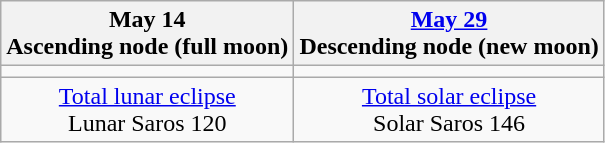<table class="wikitable">
<tr>
<th>May 14<br>Ascending node (full moon)</th>
<th><a href='#'>May 29</a><br>Descending node (new moon)</th>
</tr>
<tr>
<td></td>
<td></td>
</tr>
<tr align=center>
<td><a href='#'>Total lunar eclipse</a><br>Lunar Saros 120</td>
<td><a href='#'>Total solar eclipse</a><br>Solar Saros 146</td>
</tr>
</table>
